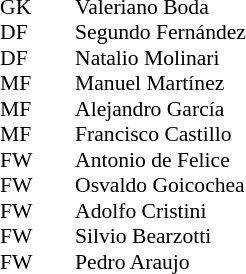<table cellspacing="0" cellpadding="0" style="font-size:90%; margin:0.2em auto;">
<tr>
<th width="25"></th>
<th width="25"></th>
</tr>
<tr>
<td>GK</td>
<td></td>
<td>Valeriano Boda</td>
</tr>
<tr>
<td>DF</td>
<td></td>
<td>Segundo Fernández</td>
</tr>
<tr>
<td>DF</td>
<td></td>
<td>Natalio Molinari</td>
</tr>
<tr>
<td>MF</td>
<td></td>
<td>Manuel Martínez</td>
</tr>
<tr>
<td>MF</td>
<td></td>
<td>Alejandro García</td>
</tr>
<tr>
<td>MF</td>
<td></td>
<td>Francisco Castillo</td>
</tr>
<tr>
<td>FW</td>
<td></td>
<td>Antonio de Felice</td>
</tr>
<tr>
<td>FW</td>
<td></td>
<td>Osvaldo Goicochea</td>
</tr>
<tr>
<td>FW</td>
<td></td>
<td>Adolfo Cristini</td>
</tr>
<tr>
<td>FW</td>
<td></td>
<td>Silvio Bearzotti</td>
</tr>
<tr>
<td>FW</td>
<td></td>
<td>Pedro Araujo</td>
</tr>
</table>
